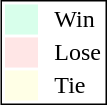<table style="border:1px solid black; float:right;">
<tr>
<td style="background:#D8FFEB; width:20px;"></td>
<td> </td>
<td>Win</td>
</tr>
<tr>
<td style="background:#FFE6E6; width:20px;"></td>
<td> </td>
<td>Lose</td>
</tr>
<tr>
<td style="background:#FFFFE6; width:20px;"></td>
<td> </td>
<td>Tie</td>
</tr>
</table>
